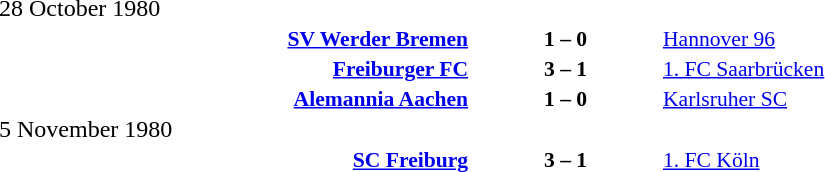<table width=100% cellspacing=1>
<tr>
<th width=25%></th>
<th width=10%></th>
<th width=25%></th>
<th></th>
</tr>
<tr>
<td>28 October 1980</td>
</tr>
<tr style=font-size:90%>
<td align=right><strong><a href='#'>SV Werder Bremen</a></strong></td>
<td align=center><strong>1 – 0</strong></td>
<td><a href='#'>Hannover 96</a></td>
</tr>
<tr style=font-size:90%>
<td align=right><strong><a href='#'>Freiburger FC</a></strong></td>
<td align=center><strong>3 – 1</strong></td>
<td><a href='#'>1. FC Saarbrücken</a></td>
</tr>
<tr style=font-size:90%>
<td align=right><strong><a href='#'>Alemannia Aachen</a></strong></td>
<td align=center><strong>1 – 0</strong></td>
<td><a href='#'>Karlsruher SC</a></td>
</tr>
<tr>
<td>5 November 1980</td>
</tr>
<tr style=font-size:90%>
<td align=right><strong><a href='#'>SC Freiburg</a></strong></td>
<td align=center><strong>3 – 1</strong></td>
<td><a href='#'>1. FC Köln</a></td>
</tr>
</table>
